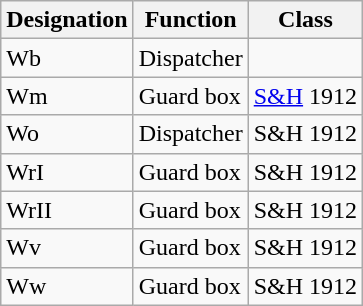<table class="wikitable">
<tr>
<th>Designation</th>
<th>Function</th>
<th>Class</th>
</tr>
<tr>
<td>Wb</td>
<td>Dispatcher</td>
<td></td>
</tr>
<tr>
<td>Wm</td>
<td>Guard box</td>
<td><a href='#'>S&H</a> 1912</td>
</tr>
<tr>
<td>Wo</td>
<td>Dispatcher</td>
<td>S&H 1912</td>
</tr>
<tr>
<td>WrI</td>
<td>Guard box</td>
<td>S&H 1912</td>
</tr>
<tr>
<td>WrII</td>
<td>Guard box</td>
<td>S&H 1912</td>
</tr>
<tr>
<td>Wv</td>
<td>Guard box</td>
<td>S&H 1912</td>
</tr>
<tr>
<td>Ww</td>
<td>Guard box</td>
<td>S&H 1912</td>
</tr>
</table>
